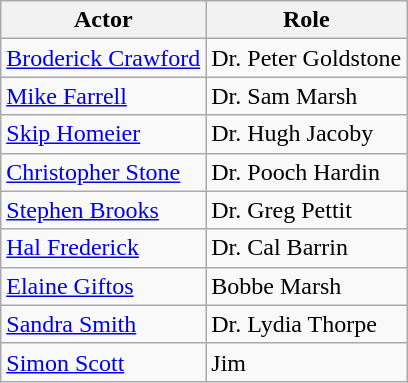<table class="wikitable">
<tr>
<th>Actor</th>
<th>Role</th>
</tr>
<tr>
<td><a href='#'>Broderick Crawford</a></td>
<td>Dr. Peter Goldstone</td>
</tr>
<tr>
<td><a href='#'>Mike Farrell</a></td>
<td>Dr. Sam Marsh</td>
</tr>
<tr>
<td><a href='#'>Skip Homeier</a></td>
<td>Dr. Hugh Jacoby</td>
</tr>
<tr>
<td><a href='#'>Christopher Stone</a></td>
<td>Dr. Pooch Hardin</td>
</tr>
<tr>
<td><a href='#'>Stephen Brooks</a></td>
<td>Dr. Greg Pettit</td>
</tr>
<tr>
<td><a href='#'>Hal Frederick</a></td>
<td>Dr. Cal Barrin</td>
</tr>
<tr>
<td><a href='#'>Elaine Giftos</a></td>
<td>Bobbe Marsh</td>
</tr>
<tr>
<td><a href='#'>Sandra Smith</a></td>
<td>Dr. Lydia Thorpe</td>
</tr>
<tr>
<td><a href='#'>Simon Scott</a></td>
<td>Jim</td>
</tr>
</table>
